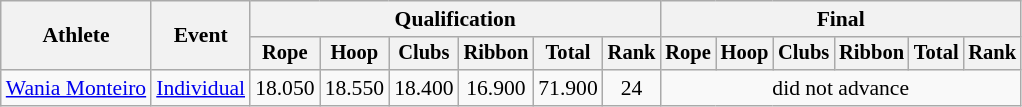<table class=wikitable style="font-size:90%">
<tr>
<th rowspan=2>Athlete</th>
<th rowspan=2>Event</th>
<th colspan=6>Qualification</th>
<th colspan=6>Final</th>
</tr>
<tr style="font-size:95%">
<th>Rope</th>
<th>Hoop</th>
<th>Clubs</th>
<th>Ribbon</th>
<th>Total</th>
<th>Rank</th>
<th>Rope</th>
<th>Hoop</th>
<th>Clubs</th>
<th>Ribbon</th>
<th>Total</th>
<th>Rank</th>
</tr>
<tr align=center>
<td align=left><a href='#'>Wania Monteiro</a></td>
<td align=left><a href='#'>Individual</a></td>
<td>18.050</td>
<td>18.550</td>
<td>18.400</td>
<td>16.900</td>
<td>71.900</td>
<td>24</td>
<td colspan=6>did not advance</td>
</tr>
</table>
